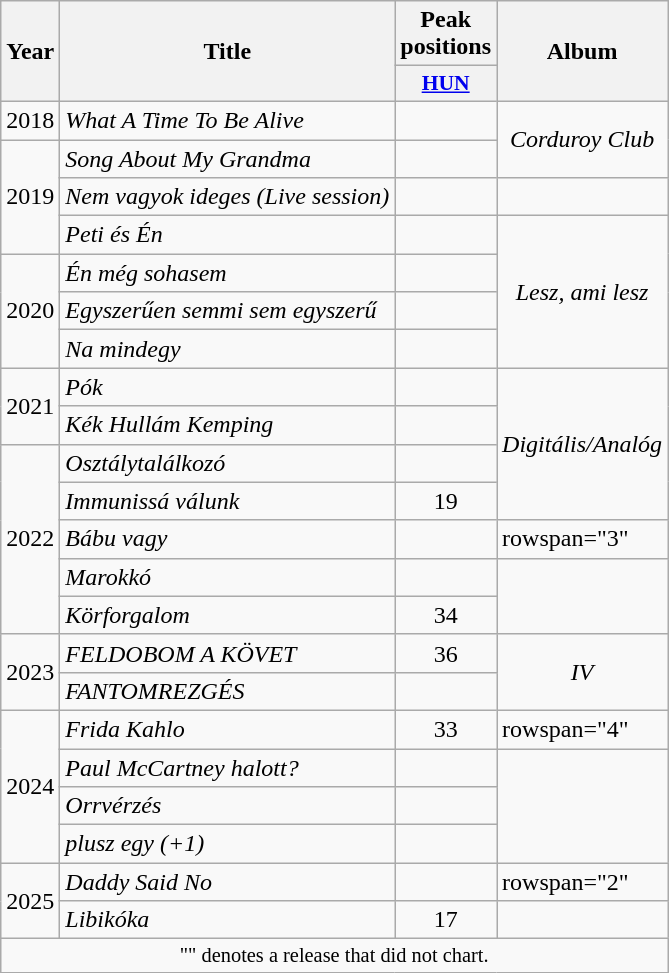<table class="wikitable">
<tr>
<th rowspan="2" style="text-align:center; max-width:4em;">Year</th>
<th rowspan="2" style="text-align:center; max-width:4em;">Title</th>
<th style="text-align:center; max-width:5em;">Peak positions</th>
<th rowspan="2" style="text-align:center; max-width:4em;">Album</th>
</tr>
<tr>
<th scope="col" style="width:3em;font-size:90%;"><a href='#'>HUN</a></th>
</tr>
<tr>
<td style="text-align:center;">2018</td>
<td><em>What A Time To Be Alive</em></td>
<td style="text-align:center;"></td>
<td rowspan="2" style="text-align:center;"><em>Corduroy Club</em></td>
</tr>
<tr>
<td rowspan="3" style="text-align:center;">2019</td>
<td><em>Song About My Grandma</em></td>
<td style="text-align:center;"></td>
</tr>
<tr>
<td><em>Nem vagyok ideges (Live session)</em></td>
<td style="text-align:center;"></td>
<td></td>
</tr>
<tr>
<td><em>Peti és Én</em></td>
<td style="text-align:center;"></td>
<td rowspan="4" style="text-align:center;"><em>Lesz, ami lesz</em></td>
</tr>
<tr>
<td rowspan="3" style="text-align:center;">2020</td>
<td><em>Én még sohasem</em></td>
<td style="text-align:center;"></td>
</tr>
<tr>
<td><em>Egyszerűen semmi sem egyszerű</em></td>
<td style="text-align:center;"></td>
</tr>
<tr>
<td><em>Na mindegy</em></td>
<td style="text-align:center;"></td>
</tr>
<tr>
<td rowspan="2" style="text-align:center;">2021</td>
<td><em>Pók</em></td>
<td style="text-align:center;"></td>
<td rowspan="4" style="text-align:center;"><em>Digitális/Analóg</em></td>
</tr>
<tr>
<td><em>Kék Hullám Kemping</em></td>
<td style="text-align:center;"></td>
</tr>
<tr>
<td rowspan="5" style="text-align:center;">2022</td>
<td><em>Osztálytalálkozó</em></td>
<td style="text-align:center;"></td>
</tr>
<tr>
<td><em>Immunissá válunk</em></td>
<td style="text-align:center;">19 </td>
</tr>
<tr>
<td><em>Bábu vagy</em></td>
<td style="text-align:center;"></td>
<td>rowspan="3" </td>
</tr>
<tr>
<td><em>Marokkó</em></td>
<td style="text-align:center;"></td>
</tr>
<tr>
<td><em>Körforgalom</em></td>
<td style="text-align:center;">34 </td>
</tr>
<tr>
<td rowspan="2" style="text-align:center;">2023</td>
<td><em>FELDOBOM A KÖVET</em></td>
<td style="text-align:center;">36 </td>
<td rowspan="2" style="text-align:center;"><em>IV</em></td>
</tr>
<tr>
<td><em>FANTOMREZGÉS</em></td>
<td style="text-align:center;"></td>
</tr>
<tr>
<td rowspan="4" style="text-align:center;">2024</td>
<td><em>Frida Kahlo</em> </td>
<td style="text-align:center;">33 </td>
<td>rowspan="4" </td>
</tr>
<tr>
<td><em>Paul McCartney halott?</em></td>
<td style="text-align:center;"></td>
</tr>
<tr>
<td><em>Orrvérzés</em></td>
<td style="text-align:center;"></td>
</tr>
<tr>
<td><em>plusz egy (+1)</em></td>
<td style="text-align:center;"></td>
</tr>
<tr>
<td rowspan="2" style="text-align:center;">2025</td>
<td><em>Daddy Said No</em></td>
<td style="text-align:center;"></td>
<td>rowspan="2" </td>
</tr>
<tr>
<td><em>Libikóka</em></td>
<td style="text-align:center;">17 </td>
</tr>
<tr>
<td colspan="5" style="font-size:85%;max-width:4em;text-align:center;">"" denotes a release that did not chart.</td>
</tr>
</table>
